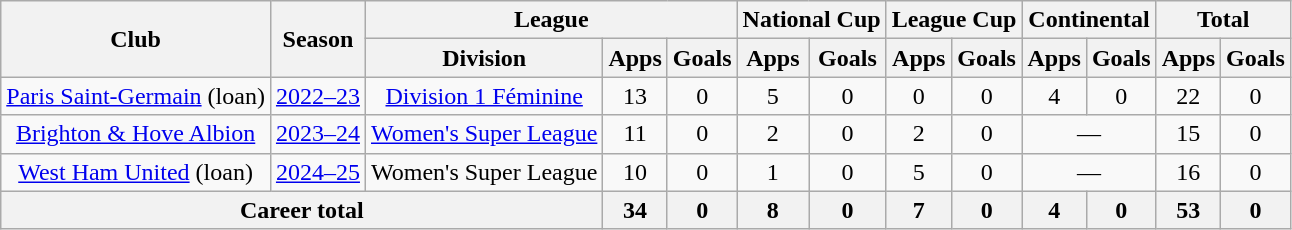<table class="wikitable" Style="text-align: center">
<tr>
<th rowspan="2">Club</th>
<th rowspan="2">Season</th>
<th colspan="3">League</th>
<th colspan="2">National Cup</th>
<th colspan="2">League Cup</th>
<th colspan="2">Continental</th>
<th colspan="2">Total</th>
</tr>
<tr>
<th>Division</th>
<th>Apps</th>
<th>Goals</th>
<th>Apps</th>
<th>Goals</th>
<th>Apps</th>
<th>Goals</th>
<th>Apps</th>
<th>Goals</th>
<th>Apps</th>
<th>Goals</th>
</tr>
<tr>
<td><a href='#'>Paris Saint-Germain</a> (loan)</td>
<td><a href='#'>2022–23</a></td>
<td><a href='#'>Division 1 Féminine</a></td>
<td>13</td>
<td>0</td>
<td>5</td>
<td>0</td>
<td>0</td>
<td>0</td>
<td>4</td>
<td>0</td>
<td>22</td>
<td>0</td>
</tr>
<tr>
<td><a href='#'>Brighton & Hove Albion</a></td>
<td><a href='#'>2023–24</a></td>
<td><a href='#'>Women's Super League</a></td>
<td>11</td>
<td>0</td>
<td>2</td>
<td>0</td>
<td>2</td>
<td>0</td>
<td colspan="2">—</td>
<td>15</td>
<td>0</td>
</tr>
<tr>
<td><a href='#'>West Ham United</a> (loan)</td>
<td><a href='#'>2024–25</a></td>
<td>Women's Super League</td>
<td>10</td>
<td>0</td>
<td>1</td>
<td>0</td>
<td>5</td>
<td>0</td>
<td colspan="2">—</td>
<td>16</td>
<td>0</td>
</tr>
<tr>
<th colspan="3">Career total</th>
<th>34</th>
<th>0</th>
<th>8</th>
<th>0</th>
<th>7</th>
<th>0</th>
<th>4</th>
<th>0</th>
<th>53</th>
<th>0</th>
</tr>
</table>
